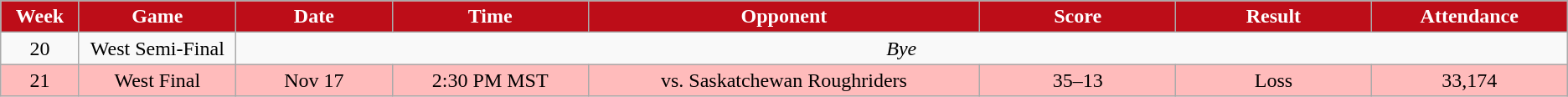<table class="wikitable sortable">
<tr>
<th style="background:#bd0d18;color:#FFFFFF;"  width="4%">Week</th>
<th style="background:#bd0d18;color:#FFFFFF;"  width="8%">Game</th>
<th style="background:#bd0d18;color:#FFFFFF;"  width="8%">Date</th>
<th style="background:#bd0d18;color:#FFFFFF;"  width="10%">Time</th>
<th style="background:#bd0d18;color:#FFFFFF;"  width="20%">Opponent</th>
<th style="background:#bd0d18;color:#FFFFFF;"  width="10%">Score</th>
<th style="background:#bd0d18;color:#FFFFFF;"  width="10%">Result</th>
<th style="background:#bd0d18;color:#FFFFFF;"  width="10%">Attendance</th>
</tr>
<tr align="center">
<td>20</td>
<td>West Semi-Final</td>
<td colspan="6"><em>Bye</em></td>
</tr>
<tr align="center" bgcolor="#ffbbbb">
<td>21</td>
<td>West Final</td>
<td>Nov 17</td>
<td>2:30 PM MST</td>
<td>vs. Saskatchewan Roughriders</td>
<td>35–13</td>
<td>Loss</td>
<td>33,174</td>
</tr>
</table>
